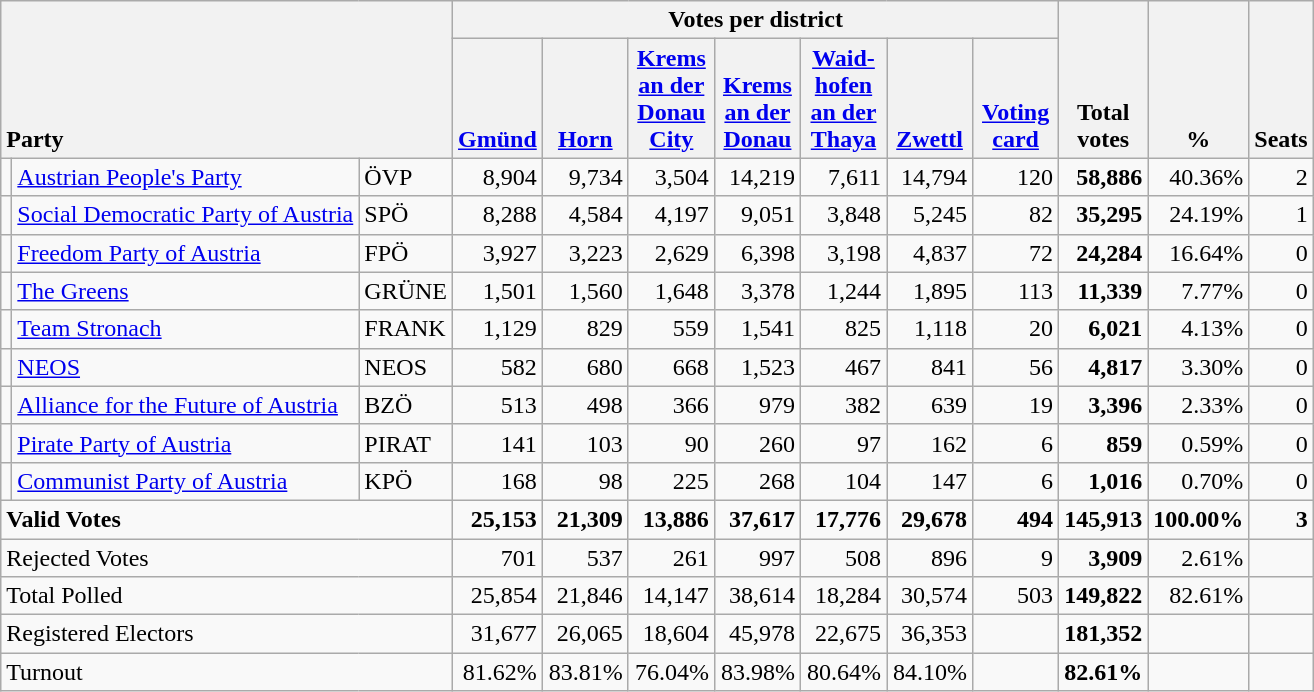<table class="wikitable" border="1" style="text-align:right;">
<tr>
<th style="text-align:left;" valign=bottom rowspan=2 colspan=3>Party</th>
<th colspan=7>Votes per district</th>
<th align=center valign=bottom rowspan=2 width="50">Total<br>votes</th>
<th align=center valign=bottom rowspan=2 width="50">%</th>
<th align=center valign=bottom rowspan=2>Seats</th>
</tr>
<tr>
<th align=center valign=bottom width="50"><a href='#'>Gmünd</a></th>
<th align=center valign=bottom width="50"><a href='#'>Horn</a></th>
<th align=center valign=bottom width="50"><a href='#'>Krems<br>an der<br>Donau<br>City</a></th>
<th align=center valign=bottom width="50"><a href='#'>Krems<br>an der<br>Donau</a></th>
<th align=center valign=bottom width="50"><a href='#'>Waid-<br>hofen<br>an der<br>Thaya</a></th>
<th align=center valign=bottom width="50"><a href='#'>Zwettl</a></th>
<th align=center valign=bottom width="50"><a href='#'>Voting<br>card</a></th>
</tr>
<tr>
<td></td>
<td align=left><a href='#'>Austrian People's Party</a></td>
<td align=left>ÖVP</td>
<td>8,904</td>
<td>9,734</td>
<td>3,504</td>
<td>14,219</td>
<td>7,611</td>
<td>14,794</td>
<td>120</td>
<td><strong>58,886</strong></td>
<td>40.36%</td>
<td>2</td>
</tr>
<tr>
<td></td>
<td align=left style="white-space: nowrap;"><a href='#'>Social Democratic Party of Austria</a></td>
<td align=left>SPÖ</td>
<td>8,288</td>
<td>4,584</td>
<td>4,197</td>
<td>9,051</td>
<td>3,848</td>
<td>5,245</td>
<td>82</td>
<td><strong>35,295</strong></td>
<td>24.19%</td>
<td>1</td>
</tr>
<tr>
<td></td>
<td align=left><a href='#'>Freedom Party of Austria</a></td>
<td align=left>FPÖ</td>
<td>3,927</td>
<td>3,223</td>
<td>2,629</td>
<td>6,398</td>
<td>3,198</td>
<td>4,837</td>
<td>72</td>
<td><strong>24,284</strong></td>
<td>16.64%</td>
<td>0</td>
</tr>
<tr>
<td></td>
<td align=left><a href='#'>The Greens</a></td>
<td align=left>GRÜNE</td>
<td>1,501</td>
<td>1,560</td>
<td>1,648</td>
<td>3,378</td>
<td>1,244</td>
<td>1,895</td>
<td>113</td>
<td><strong>11,339</strong></td>
<td>7.77%</td>
<td>0</td>
</tr>
<tr>
<td></td>
<td align=left><a href='#'>Team Stronach</a></td>
<td align=left>FRANK</td>
<td>1,129</td>
<td>829</td>
<td>559</td>
<td>1,541</td>
<td>825</td>
<td>1,118</td>
<td>20</td>
<td><strong>6,021</strong></td>
<td>4.13%</td>
<td>0</td>
</tr>
<tr>
<td></td>
<td align=left><a href='#'>NEOS</a></td>
<td align=left>NEOS</td>
<td>582</td>
<td>680</td>
<td>668</td>
<td>1,523</td>
<td>467</td>
<td>841</td>
<td>56</td>
<td><strong>4,817</strong></td>
<td>3.30%</td>
<td>0</td>
</tr>
<tr>
<td></td>
<td align=left><a href='#'>Alliance for the Future of Austria</a></td>
<td align=left>BZÖ</td>
<td>513</td>
<td>498</td>
<td>366</td>
<td>979</td>
<td>382</td>
<td>639</td>
<td>19</td>
<td><strong>3,396</strong></td>
<td>2.33%</td>
<td>0</td>
</tr>
<tr>
<td></td>
<td align=left><a href='#'>Pirate Party of Austria</a></td>
<td align=left>PIRAT</td>
<td>141</td>
<td>103</td>
<td>90</td>
<td>260</td>
<td>97</td>
<td>162</td>
<td>6</td>
<td><strong>859</strong></td>
<td>0.59%</td>
<td>0</td>
</tr>
<tr>
<td></td>
<td align=left><a href='#'>Communist Party of Austria</a></td>
<td align=left>KPÖ</td>
<td>168</td>
<td>98</td>
<td>225</td>
<td>268</td>
<td>104</td>
<td>147</td>
<td>6</td>
<td><strong>1,016</strong></td>
<td>0.70%</td>
<td>0</td>
</tr>
<tr style="font-weight:bold">
<td align=left colspan=3>Valid Votes</td>
<td>25,153</td>
<td>21,309</td>
<td>13,886</td>
<td>37,617</td>
<td>17,776</td>
<td>29,678</td>
<td>494</td>
<td><strong>145,913</strong></td>
<td>100.00%</td>
<td>3</td>
</tr>
<tr>
<td align=left colspan=3>Rejected Votes</td>
<td>701</td>
<td>537</td>
<td>261</td>
<td>997</td>
<td>508</td>
<td>896</td>
<td>9</td>
<td><strong>3,909</strong></td>
<td>2.61%</td>
<td></td>
</tr>
<tr>
<td align=left colspan=3>Total Polled</td>
<td>25,854</td>
<td>21,846</td>
<td>14,147</td>
<td>38,614</td>
<td>18,284</td>
<td>30,574</td>
<td>503</td>
<td><strong>149,822</strong></td>
<td>82.61%</td>
<td></td>
</tr>
<tr>
<td align=left colspan=3>Registered Electors</td>
<td>31,677</td>
<td>26,065</td>
<td>18,604</td>
<td>45,978</td>
<td>22,675</td>
<td>36,353</td>
<td></td>
<td><strong>181,352</strong></td>
<td></td>
<td></td>
</tr>
<tr>
<td align=left colspan=3>Turnout</td>
<td>81.62%</td>
<td>83.81%</td>
<td>76.04%</td>
<td>83.98%</td>
<td>80.64%</td>
<td>84.10%</td>
<td></td>
<td><strong>82.61%</strong></td>
<td></td>
<td></td>
</tr>
</table>
